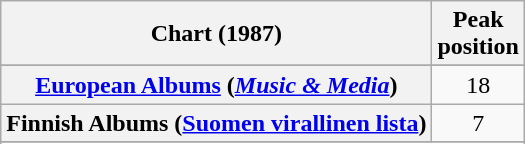<table class="wikitable sortable plainrowheaders" style="text-align:center">
<tr>
<th scope="col">Chart (1987)</th>
<th scope="col">Peak<br>position</th>
</tr>
<tr>
</tr>
<tr>
</tr>
<tr>
<th scope="row"><a href='#'>European Albums</a> (<em><a href='#'>Music & Media</a></em>)</th>
<td>18</td>
</tr>
<tr>
<th scope="row">Finnish Albums (<a href='#'>Suomen virallinen lista</a>)</th>
<td>7</td>
</tr>
<tr>
</tr>
<tr>
</tr>
<tr>
</tr>
<tr>
</tr>
<tr>
</tr>
<tr>
</tr>
</table>
